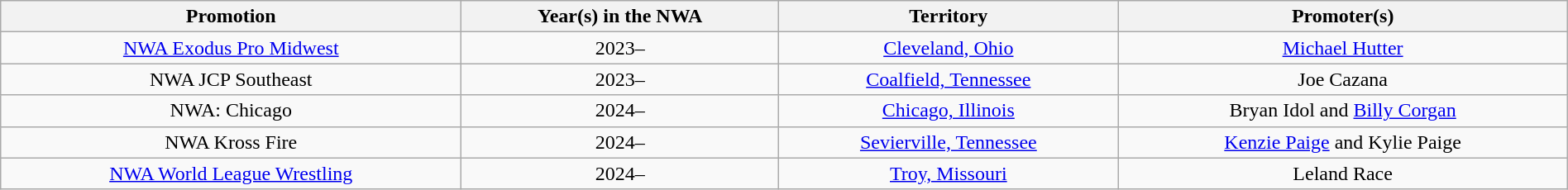<table class="wikitable sortable" style="text-align: center" width="100%">
<tr>
<th>Promotion</th>
<th>Year(s) in the NWA</th>
<th>Territory</th>
<th>Promoter(s)</th>
</tr>
<tr>
<td><a href='#'>NWA Exodus Pro Midwest</a></td>
<td>2023–</td>
<td><a href='#'>Cleveland, Ohio</a></td>
<td><a href='#'>Michael Hutter</a></td>
</tr>
<tr>
<td>NWA JCP Southeast</td>
<td>2023–</td>
<td><a href='#'>Coalfield, Tennessee</a></td>
<td>Joe Cazana</td>
</tr>
<tr>
<td>NWA: Chicago</td>
<td>2024–</td>
<td><a href='#'>Chicago, Illinois</a></td>
<td>Bryan Idol and <a href='#'>Billy Corgan</a></td>
</tr>
<tr>
<td>NWA Kross Fire</td>
<td>2024–</td>
<td><a href='#'>Sevierville, Tennessee</a></td>
<td><a href='#'>Kenzie Paige</a> and Kylie Paige</td>
</tr>
<tr>
<td><a href='#'>NWA World League Wrestling</a></td>
<td>2024–</td>
<td><a href='#'>Troy, Missouri</a></td>
<td>Leland Race</td>
</tr>
</table>
